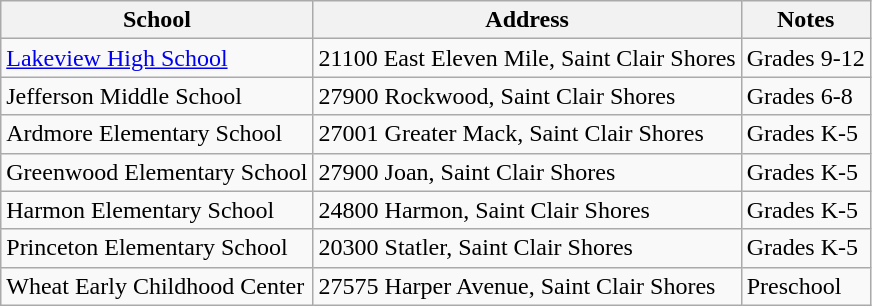<table class="wikitable">
<tr>
<th>School</th>
<th>Address</th>
<th>Notes</th>
</tr>
<tr>
<td><a href='#'>Lakeview High School</a></td>
<td>21100 East Eleven Mile, Saint Clair Shores</td>
<td>Grades 9-12</td>
</tr>
<tr>
<td>Jefferson Middle School</td>
<td>27900 Rockwood, Saint Clair Shores</td>
<td>Grades 6-8</td>
</tr>
<tr>
<td>Ardmore Elementary School</td>
<td>27001 Greater Mack, Saint Clair Shores</td>
<td>Grades K-5</td>
</tr>
<tr>
<td>Greenwood Elementary School</td>
<td>27900 Joan, Saint Clair Shores</td>
<td>Grades K-5</td>
</tr>
<tr>
<td>Harmon Elementary School</td>
<td>24800 Harmon, Saint Clair Shores</td>
<td>Grades K-5</td>
</tr>
<tr>
<td>Princeton Elementary School</td>
<td>20300 Statler, Saint Clair Shores</td>
<td>Grades K-5</td>
</tr>
<tr>
<td>Wheat Early Childhood Center</td>
<td>27575 Harper Avenue, Saint Clair Shores</td>
<td>Preschool</td>
</tr>
</table>
